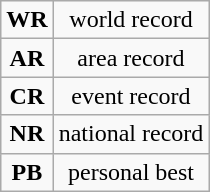<table class="wikitable" style="text-align:center;">
<tr>
<td><strong>WR</strong></td>
<td>world record</td>
</tr>
<tr>
<td><strong>AR</strong></td>
<td>area record</td>
</tr>
<tr>
<td><strong>CR</strong></td>
<td>event record</td>
</tr>
<tr>
<td><strong>NR</strong></td>
<td>national record</td>
</tr>
<tr>
<td><strong>PB</strong></td>
<td>personal best</td>
</tr>
</table>
